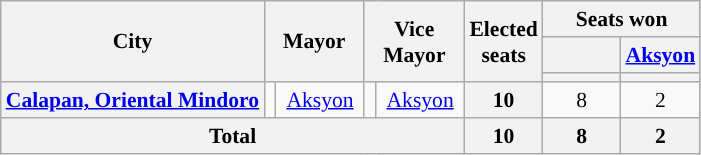<table class="wikitable" style="text-align:center; font-size: 0.9em;">
<tr>
<th rowspan="3">City</th>
<th colspan="2" rowspan="3" style="width:60px;">Mayor</th>
<th colspan="2" rowspan="3" style="width:60px;">Vice Mayor</th>
<th rowspan="3">Elected<br>seats</th>
<th colspan="2">Seats won</th>
</tr>
<tr>
<th class="unsortable" style="width:45px;"></th>
<th class="unsortable" style="width:45px;"><a href='#'>Aksyon</a></th>
</tr>
<tr>
<th style="color:inherit;background:"></th>
<th style="color:inherit;background:"></th>
</tr>
<tr>
<th style="text-align: left;"><a href='#'>Calapan, Oriental Mindoro</a></th>
<td style="color:inherit;background:"></td>
<td><a href='#'>Aksyon</a></td>
<td style="color:inherit;background:"></td>
<td><a href='#'>Aksyon</a></td>
<th>10</th>
<td>8</td>
<td>2</td>
</tr>
<tr>
<th colspan="5">Total</th>
<th>10</th>
<th>8</th>
<th>2</th>
</tr>
</table>
